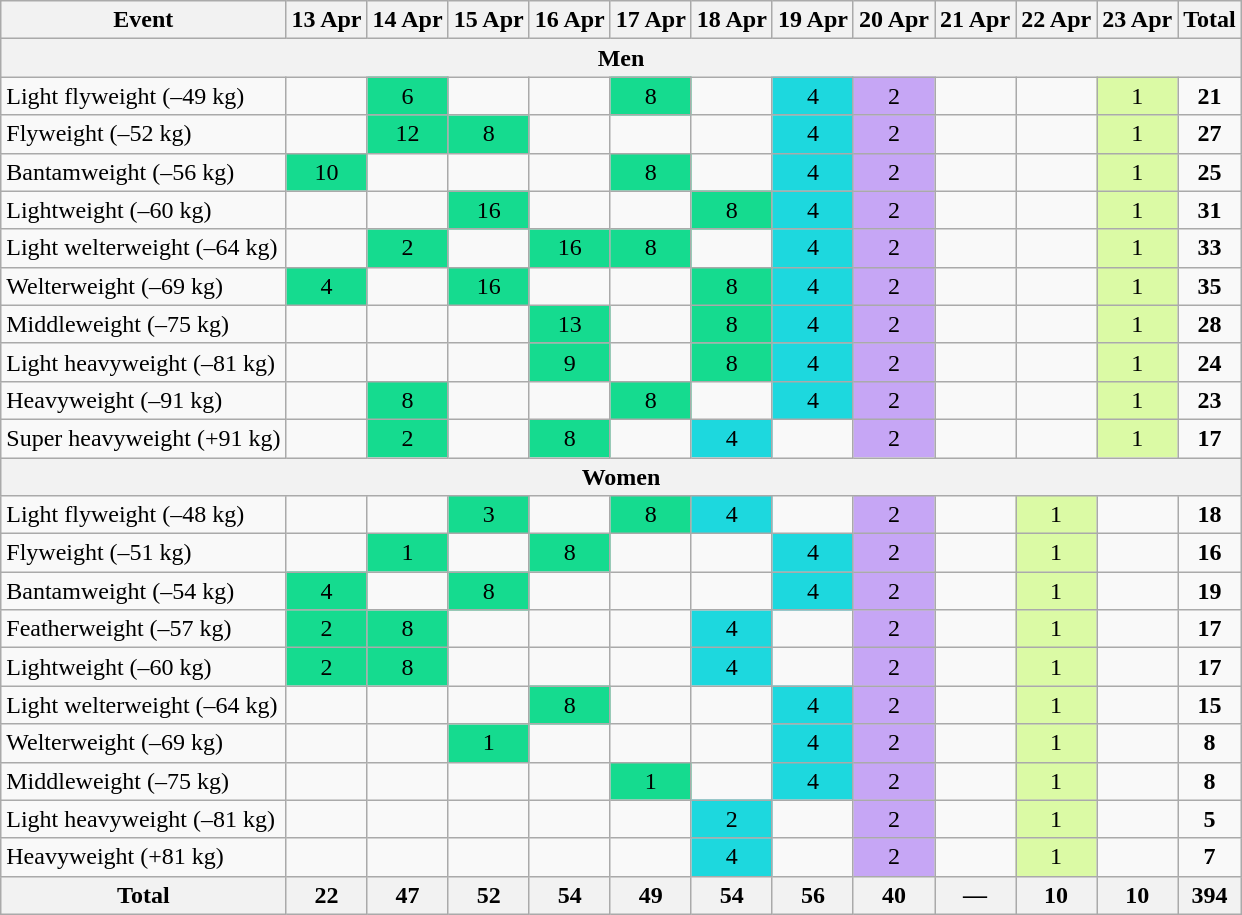<table class="wikitable" style="text-align:center">
<tr>
<th>Event</th>
<th>13 Apr</th>
<th>14 Apr</th>
<th>15 Apr</th>
<th>16 Apr</th>
<th>17 Apr</th>
<th>18 Apr</th>
<th>19 Apr</th>
<th>20 Apr</th>
<th>21 Apr</th>
<th>22 Apr</th>
<th>23 Apr</th>
<th>Total</th>
</tr>
<tr>
<th colspan="13">Men</th>
</tr>
<tr>
<td style="text-align:left">Light flyweight (–49 kg)</td>
<td></td>
<td style="background:#15DB8F">6</td>
<td></td>
<td></td>
<td style="background:#15DB8F">8</td>
<td></td>
<td style="background:#1DD8DE">4</td>
<td style="background:#C6A6F5">2</td>
<td></td>
<td></td>
<td style="background:#DBFAA5">1</td>
<td><strong>21</strong></td>
</tr>
<tr>
<td style="text-align:left">Flyweight (–52 kg)</td>
<td></td>
<td style="background:#15DB8F">12</td>
<td style="background:#15DB8F">8</td>
<td></td>
<td></td>
<td></td>
<td style="background:#1DD8DE">4</td>
<td style="background:#C6A6F5">2</td>
<td></td>
<td></td>
<td style="background:#DBFAA5">1</td>
<td><strong>27</strong></td>
</tr>
<tr>
<td style="text-align:left">Bantamweight (–56 kg)</td>
<td style="background:#15DB8F">10</td>
<td></td>
<td></td>
<td></td>
<td style="background:#15DB8F">8</td>
<td></td>
<td style="background:#1DD8DE">4</td>
<td style="background:#C6A6F5">2</td>
<td></td>
<td></td>
<td style="background:#DBFAA5">1</td>
<td><strong>25</strong></td>
</tr>
<tr>
<td style="text-align:left">Lightweight (–60 kg)</td>
<td></td>
<td></td>
<td style="background:#15DB8F">16</td>
<td></td>
<td></td>
<td style="background:#15DB8F">8</td>
<td style="background:#1DD8DE">4</td>
<td style="background:#C6A6F5">2</td>
<td></td>
<td></td>
<td style="background:#DBFAA5">1</td>
<td><strong>31</strong></td>
</tr>
<tr>
<td style="text-align:left">Light welterweight (–64 kg)</td>
<td></td>
<td style="background:#15DB8F">2</td>
<td></td>
<td style="background:#15DB8F">16</td>
<td style="background:#15DB8F">8</td>
<td></td>
<td style="background:#1DD8DE">4</td>
<td style="background:#C6A6F5">2</td>
<td></td>
<td></td>
<td style="background:#DBFAA5">1</td>
<td><strong>33</strong></td>
</tr>
<tr>
<td style="text-align:left">Welterweight (–69 kg)</td>
<td style="background:#15DB8F">4</td>
<td></td>
<td style="background:#15DB8F">16</td>
<td></td>
<td></td>
<td style="background:#15DB8F">8</td>
<td style="background:#1DD8DE">4</td>
<td style="background:#C6A6F5">2</td>
<td></td>
<td></td>
<td style="background:#DBFAA5">1</td>
<td><strong>35</strong></td>
</tr>
<tr>
<td style="text-align:left">Middleweight (–75 kg)</td>
<td></td>
<td></td>
<td></td>
<td style="background:#15DB8F">13</td>
<td></td>
<td style="background:#15DB8F">8</td>
<td style="background:#1DD8DE">4</td>
<td style="background:#C6A6F5">2</td>
<td></td>
<td></td>
<td style="background:#DBFAA5">1</td>
<td><strong>28</strong></td>
</tr>
<tr>
<td style="text-align:left">Light heavyweight (–81 kg)</td>
<td></td>
<td></td>
<td></td>
<td style="background:#15DB8F">9</td>
<td></td>
<td style="background:#15DB8F">8</td>
<td style="background:#1DD8DE">4</td>
<td style="background:#C6A6F5">2</td>
<td></td>
<td></td>
<td style="background:#DBFAA5">1</td>
<td><strong>24</strong></td>
</tr>
<tr>
<td style="text-align:left">Heavyweight (–91 kg)</td>
<td></td>
<td style="background:#15DB8F">8</td>
<td></td>
<td></td>
<td style="background:#15DB8F">8</td>
<td></td>
<td style="background:#1DD8DE">4</td>
<td style="background:#C6A6F5">2</td>
<td></td>
<td></td>
<td style="background:#DBFAA5">1</td>
<td><strong>23</strong></td>
</tr>
<tr>
<td style="text-align:left">Super heavyweight (+91 kg)</td>
<td></td>
<td style="background:#15DB8F">2</td>
<td></td>
<td style="background:#15DB8F">8</td>
<td></td>
<td style="background:#1DD8DE">4</td>
<td></td>
<td style="background:#C6A6F5">2</td>
<td></td>
<td></td>
<td style="background:#DBFAA5">1</td>
<td><strong>17</strong></td>
</tr>
<tr>
<th colspan="13">Women</th>
</tr>
<tr>
<td style="text-align:left">Light flyweight (–48 kg)</td>
<td></td>
<td></td>
<td style="background:#15DB8F">3</td>
<td></td>
<td style="background:#15DB8F">8</td>
<td style="background:#1DD8DE">4</td>
<td></td>
<td style="background:#C6A6F5">2</td>
<td></td>
<td style="background:#DBFAA5">1</td>
<td></td>
<td><strong>18</strong></td>
</tr>
<tr>
<td style="text-align:left">Flyweight (–51 kg)</td>
<td></td>
<td style="background:#15DB8F">1</td>
<td></td>
<td style="background:#15DB8F">8</td>
<td></td>
<td></td>
<td style="background:#1DD8DE">4</td>
<td style="background:#C6A6F5">2</td>
<td></td>
<td style="background:#DBFAA5">1</td>
<td></td>
<td><strong>16</strong></td>
</tr>
<tr>
<td style="text-align:left">Bantamweight (–54 kg)</td>
<td style="background:#15DB8F">4</td>
<td></td>
<td style="background:#15DB8F">8</td>
<td></td>
<td></td>
<td></td>
<td style="background:#1DD8DE">4</td>
<td style="background:#C6A6F5">2</td>
<td></td>
<td style="background:#DBFAA5">1</td>
<td></td>
<td><strong>19</strong></td>
</tr>
<tr>
<td style="text-align:left">Featherweight (–57 kg)</td>
<td style="background:#15DB8F">2</td>
<td style="background:#15DB8F">8</td>
<td></td>
<td></td>
<td></td>
<td style="background:#1DD8DE">4</td>
<td></td>
<td style="background:#C6A6F5">2</td>
<td></td>
<td style="background:#DBFAA5">1</td>
<td></td>
<td><strong>17</strong></td>
</tr>
<tr>
<td style="text-align:left">Lightweight (–60 kg)</td>
<td style="background:#15DB8F">2</td>
<td style="background:#15DB8F">8</td>
<td></td>
<td></td>
<td></td>
<td style="background:#1DD8DE">4</td>
<td></td>
<td style="background:#C6A6F5">2</td>
<td></td>
<td style="background:#DBFAA5">1</td>
<td></td>
<td><strong>17</strong></td>
</tr>
<tr>
<td style="text-align:left">Light welterweight (–64 kg)</td>
<td></td>
<td></td>
<td></td>
<td style="background:#15DB8F">8</td>
<td></td>
<td></td>
<td style="background:#1DD8DE">4</td>
<td style="background:#C6A6F5">2</td>
<td></td>
<td style="background:#DBFAA5">1</td>
<td></td>
<td><strong>15</strong></td>
</tr>
<tr>
<td style="text-align:left">Welterweight (–69 kg)</td>
<td></td>
<td></td>
<td style="background:#15DB8F">1</td>
<td></td>
<td></td>
<td></td>
<td style="background:#1DD8DE">4</td>
<td style="background:#C6A6F5">2</td>
<td></td>
<td style="background:#DBFAA5">1</td>
<td></td>
<td><strong>8</strong></td>
</tr>
<tr>
<td style="text-align:left">Middleweight (–75 kg)</td>
<td></td>
<td></td>
<td></td>
<td></td>
<td style="background:#15DB8F">1</td>
<td></td>
<td style="background:#1DD8DE">4</td>
<td style="background:#C6A6F5">2</td>
<td></td>
<td style="background:#DBFAA5">1</td>
<td></td>
<td><strong>8</strong></td>
</tr>
<tr>
<td style="text-align:left">Light heavyweight (–81 kg)</td>
<td></td>
<td></td>
<td></td>
<td></td>
<td></td>
<td style="background:#1DD8DE">2</td>
<td></td>
<td style="background:#C6A6F5">2</td>
<td></td>
<td style="background:#DBFAA5">1</td>
<td></td>
<td><strong>5</strong></td>
</tr>
<tr>
<td style="text-align:left">Heavyweight (+81 kg)</td>
<td></td>
<td></td>
<td></td>
<td></td>
<td></td>
<td style="background:#1DD8DE">4</td>
<td></td>
<td style="background:#C6A6F5">2</td>
<td></td>
<td style="background:#DBFAA5">1</td>
<td></td>
<td><strong>7</strong></td>
</tr>
<tr>
<th>Total</th>
<th>22</th>
<th>47</th>
<th>52</th>
<th>54</th>
<th>49</th>
<th>54</th>
<th>56</th>
<th>40</th>
<th>—</th>
<th>10</th>
<th>10</th>
<th>394</th>
</tr>
</table>
